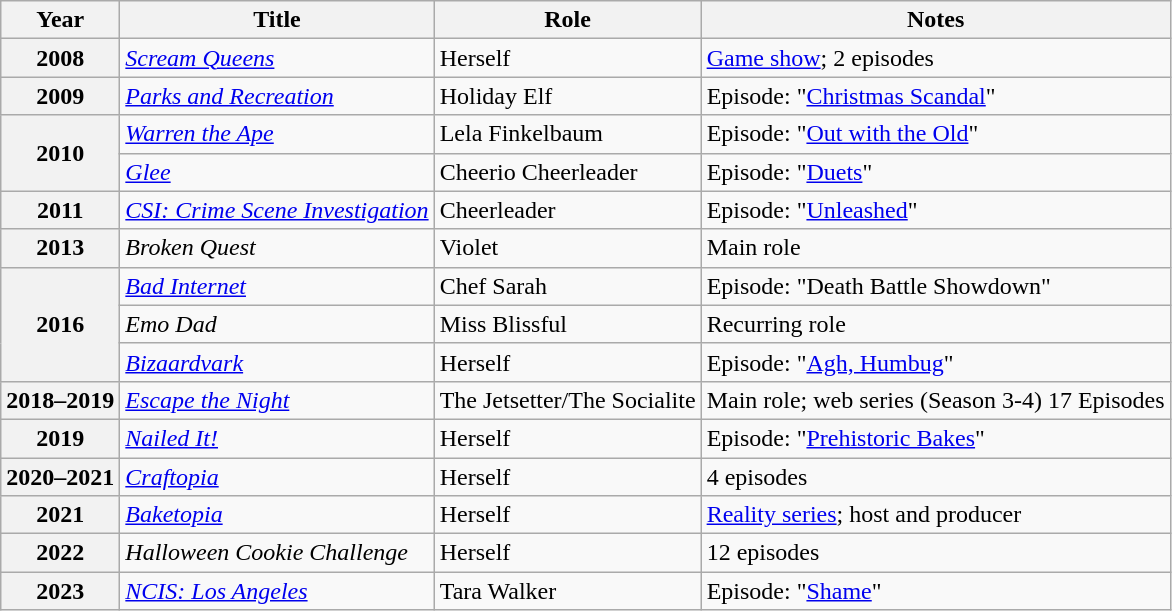<table class="wikitable plainrowheaders sortable">
<tr>
<th scope="col">Year</th>
<th scope="col">Title</th>
<th scope="col">Role</th>
<th scope="col" class="unsortable">Notes</th>
</tr>
<tr>
<th scope="row">2008</th>
<td><em><a href='#'>Scream Queens</a></em></td>
<td>Herself</td>
<td><a href='#'>Game show</a>; 2 episodes</td>
</tr>
<tr>
<th scope="row">2009</th>
<td><em><a href='#'>Parks and Recreation</a></em></td>
<td>Holiday Elf</td>
<td>Episode: "<a href='#'>Christmas Scandal</a>"</td>
</tr>
<tr>
<th rowspan="2" ! scope="row">2010</th>
<td><em><a href='#'>Warren the Ape</a></em></td>
<td>Lela Finkelbaum</td>
<td>Episode: "<a href='#'>Out with the Old</a>"</td>
</tr>
<tr>
<td><a href='#'><em>Glee</em></a></td>
<td>Cheerio Cheerleader</td>
<td>Episode: "<a href='#'>Duets</a>"</td>
</tr>
<tr>
<th scope="row">2011</th>
<td><em><a href='#'>CSI: Crime Scene Investigation</a></em></td>
<td>Cheerleader</td>
<td>Episode: "<a href='#'>Unleashed</a>"</td>
</tr>
<tr>
<th scope="row">2013</th>
<td><em>Broken Quest</em></td>
<td>Violet</td>
<td>Main role</td>
</tr>
<tr>
<th rowspan="3" ! scope="row">2016</th>
<td><em><a href='#'>Bad Internet</a></em></td>
<td>Chef Sarah</td>
<td>Episode: "Death Battle Showdown"</td>
</tr>
<tr>
<td><em>Emo Dad</em></td>
<td>Miss Blissful</td>
<td>Recurring role</td>
</tr>
<tr>
<td><em><a href='#'>Bizaardvark</a></em></td>
<td>Herself</td>
<td>Episode: "<a href='#'>Agh, Humbug</a>"</td>
</tr>
<tr>
<th scope="row">2018–2019</th>
<td><em><a href='#'>Escape the Night</a></em></td>
<td>The Jetsetter/The Socialite</td>
<td>Main role; web series (Season 3-4) 17 Episodes</td>
</tr>
<tr>
<th scope="row">2019</th>
<td><em><a href='#'>Nailed It!</a></em></td>
<td>Herself</td>
<td>Episode: "<a href='#'>Prehistoric Bakes</a>"</td>
</tr>
<tr>
<th scope="row">2020–2021</th>
<td><em><a href='#'>Craftopia</a></em></td>
<td>Herself</td>
<td>4 episodes</td>
</tr>
<tr>
<th scope="row">2021</th>
<td><em><a href='#'>Baketopia</a></em></td>
<td>Herself</td>
<td><a href='#'>Reality series</a>; host and producer</td>
</tr>
<tr>
<th scope="row">2022</th>
<td><em>Halloween Cookie Challenge</em></td>
<td>Herself</td>
<td>12 episodes</td>
</tr>
<tr>
<th scope="row">2023</th>
<td><em><a href='#'>NCIS: Los Angeles</a></em></td>
<td>Tara Walker</td>
<td>Episode: "<a href='#'>Shame</a>"</td>
</tr>
</table>
